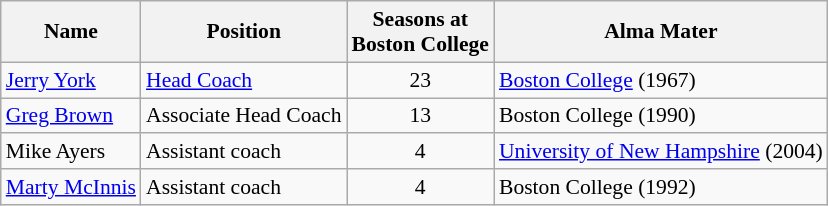<table class="wikitable" border="1" style="font-size:90%;">
<tr>
<th>Name</th>
<th>Position</th>
<th>Seasons at<br>Boston College</th>
<th>Alma Mater</th>
</tr>
<tr>
<td><a href='#'>Jerry York</a></td>
<td><a href='#'>Head Coach</a></td>
<td align=center>23</td>
<td><a href='#'>Boston College</a> (1967)</td>
</tr>
<tr>
<td><a href='#'>Greg Brown</a></td>
<td>Associate Head Coach</td>
<td align=center>13</td>
<td>Boston College (1990)</td>
</tr>
<tr>
<td>Mike Ayers</td>
<td>Assistant coach</td>
<td align=center>4</td>
<td><a href='#'>University of New Hampshire</a> (2004)</td>
</tr>
<tr>
<td><a href='#'>Marty McInnis</a></td>
<td>Assistant coach</td>
<td align=center>4</td>
<td>Boston College (1992)</td>
</tr>
</table>
